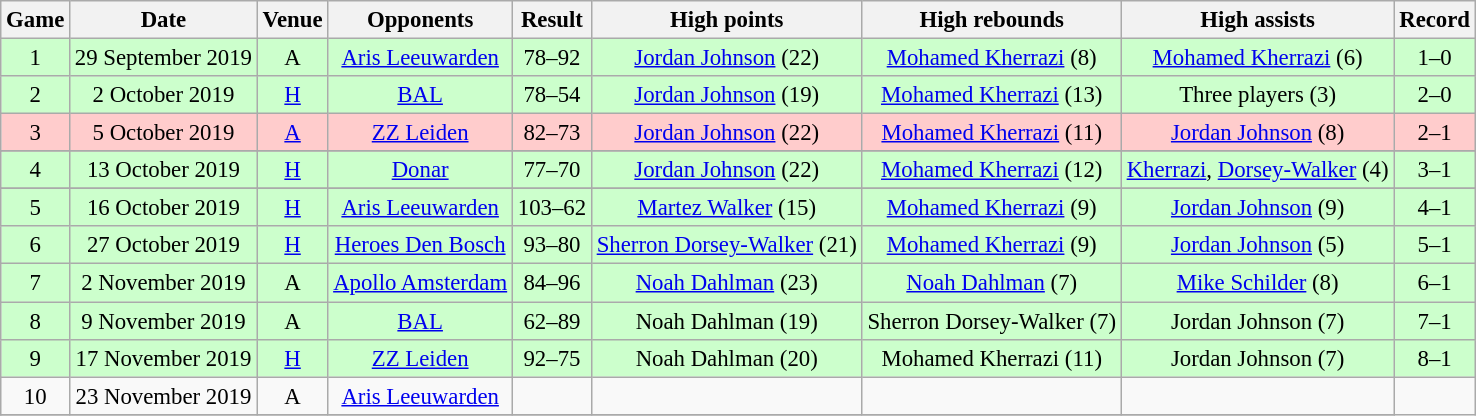<table class="wikitable sortable" style="text-align:center; font-size:95%;">
<tr>
<th>Game</th>
<th>Date</th>
<th>Venue</th>
<th>Opponents</th>
<th>Result</th>
<th>High points</th>
<th>High rebounds</th>
<th>High assists</th>
<th>Record</th>
</tr>
<tr bgcolor=#cfc>
<td>1</td>
<td>29 September 2019</td>
<td>A</td>
<td><a href='#'>Aris Leeuwarden</a></td>
<td>78–92</td>
<td><a href='#'>Jordan Johnson</a> (22)</td>
<td><a href='#'>Mohamed Kherrazi</a> (8)</td>
<td><a href='#'>Mohamed Kherrazi</a> (6)</td>
<td>1–0</td>
</tr>
<tr bgcolor=#cfc>
<td>2</td>
<td>2 October 2019</td>
<td><a href='#'>H</a></td>
<td><a href='#'>BAL</a></td>
<td>78–54</td>
<td><a href='#'>Jordan Johnson</a> (19)</td>
<td><a href='#'>Mohamed Kherrazi</a> (13)</td>
<td>Three players (3)</td>
<td>2–0</td>
</tr>
<tr bgcolor=#fcc>
<td>3</td>
<td>5 October 2019</td>
<td><a href='#'>A</a></td>
<td><a href='#'>ZZ Leiden</a></td>
<td>82–73</td>
<td><a href='#'>Jordan Johnson</a> (22)</td>
<td><a href='#'>Mohamed Kherrazi</a> (11)</td>
<td><a href='#'>Jordan Johnson</a> (8)</td>
<td>2–1</td>
</tr>
<tr>
</tr>
<tr bgcolor=#cfc>
<td>4</td>
<td>13 October 2019</td>
<td><a href='#'>H</a></td>
<td><a href='#'>Donar</a></td>
<td>77–70</td>
<td><a href='#'>Jordan Johnson</a> (22)</td>
<td><a href='#'>Mohamed Kherrazi</a> (12)</td>
<td><a href='#'>Kherrazi</a>, <a href='#'>Dorsey-Walker</a> (4)</td>
<td>3–1</td>
</tr>
<tr>
</tr>
<tr bgcolor=#cfc>
<td>5</td>
<td>16 October 2019</td>
<td><a href='#'>H</a></td>
<td><a href='#'>Aris Leeuwarden</a></td>
<td>103–62</td>
<td><a href='#'>Martez Walker</a> (15)</td>
<td><a href='#'>Mohamed Kherrazi</a> (9)</td>
<td><a href='#'>Jordan Johnson</a> (9)</td>
<td>4–1</td>
</tr>
<tr bgcolor=#cfc>
<td>6</td>
<td>27 October 2019</td>
<td><a href='#'>H</a></td>
<td><a href='#'>Heroes Den Bosch</a></td>
<td>93–80</td>
<td><a href='#'>Sherron Dorsey-Walker</a> (21)</td>
<td><a href='#'>Mohamed Kherrazi</a> (9)</td>
<td><a href='#'>Jordan Johnson</a> (5)</td>
<td>5–1</td>
</tr>
<tr bgcolor=#cfc>
<td>7</td>
<td>2 November 2019</td>
<td>A</td>
<td><a href='#'>Apollo Amsterdam</a></td>
<td>84–96</td>
<td><a href='#'>Noah Dahlman</a> (23)</td>
<td><a href='#'>Noah Dahlman</a> (7)</td>
<td><a href='#'>Mike Schilder</a> (8)</td>
<td>6–1</td>
</tr>
<tr bgcolor=#cfc>
<td>8</td>
<td>9 November 2019</td>
<td>A</td>
<td><a href='#'>BAL</a></td>
<td>62–89</td>
<td>Noah Dahlman (19)</td>
<td>Sherron Dorsey-Walker (7)</td>
<td>Jordan Johnson (7)</td>
<td>7–1</td>
</tr>
<tr bgcolor=#cfc>
<td>9</td>
<td>17 November 2019</td>
<td><a href='#'>H</a></td>
<td><a href='#'>ZZ Leiden</a></td>
<td>92–75</td>
<td>Noah Dahlman (20)</td>
<td>Mohamed Kherrazi (11)</td>
<td>Jordan Johnson (7)</td>
<td>8–1</td>
</tr>
<tr>
<td>10</td>
<td>23 November 2019</td>
<td>A</td>
<td><a href='#'>Aris Leeuwarden</a></td>
<td></td>
<td></td>
<td></td>
<td></td>
</tr>
<tr>
</tr>
</table>
